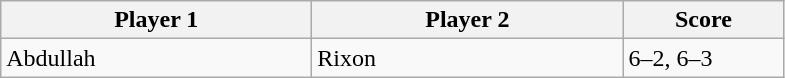<table class="wikitable" style="font-size: 100%">
<tr>
<th width=200>Player 1</th>
<th width=200>Player 2</th>
<th width=100>Score</th>
</tr>
<tr>
<td>Abdullah</td>
<td>Rixon</td>
<td>6–2, 6–3</td>
</tr>
</table>
